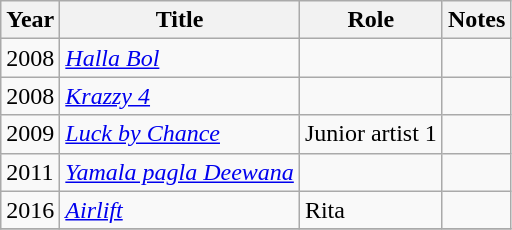<table class="wikitable sortable">
<tr>
<th>Year</th>
<th>Title</th>
<th>Role</th>
<th>Notes</th>
</tr>
<tr>
<td>2008</td>
<td><em><a href='#'>Halla Bol</a></em></td>
<td></td>
<td></td>
</tr>
<tr>
<td>2008</td>
<td><em><a href='#'>Krazzy 4</a></em></td>
<td></td>
<td></td>
</tr>
<tr>
<td>2009</td>
<td><em><a href='#'>Luck by Chance</a></em></td>
<td>Junior artist 1</td>
<td></td>
</tr>
<tr>
<td>2011</td>
<td><em><a href='#'>Yamala pagla Deewana</a></em></td>
<td></td>
<td></td>
</tr>
<tr>
<td>2016</td>
<td><em><a href='#'>Airlift</a></em></td>
<td>Rita</td>
<td></td>
</tr>
<tr>
</tr>
</table>
